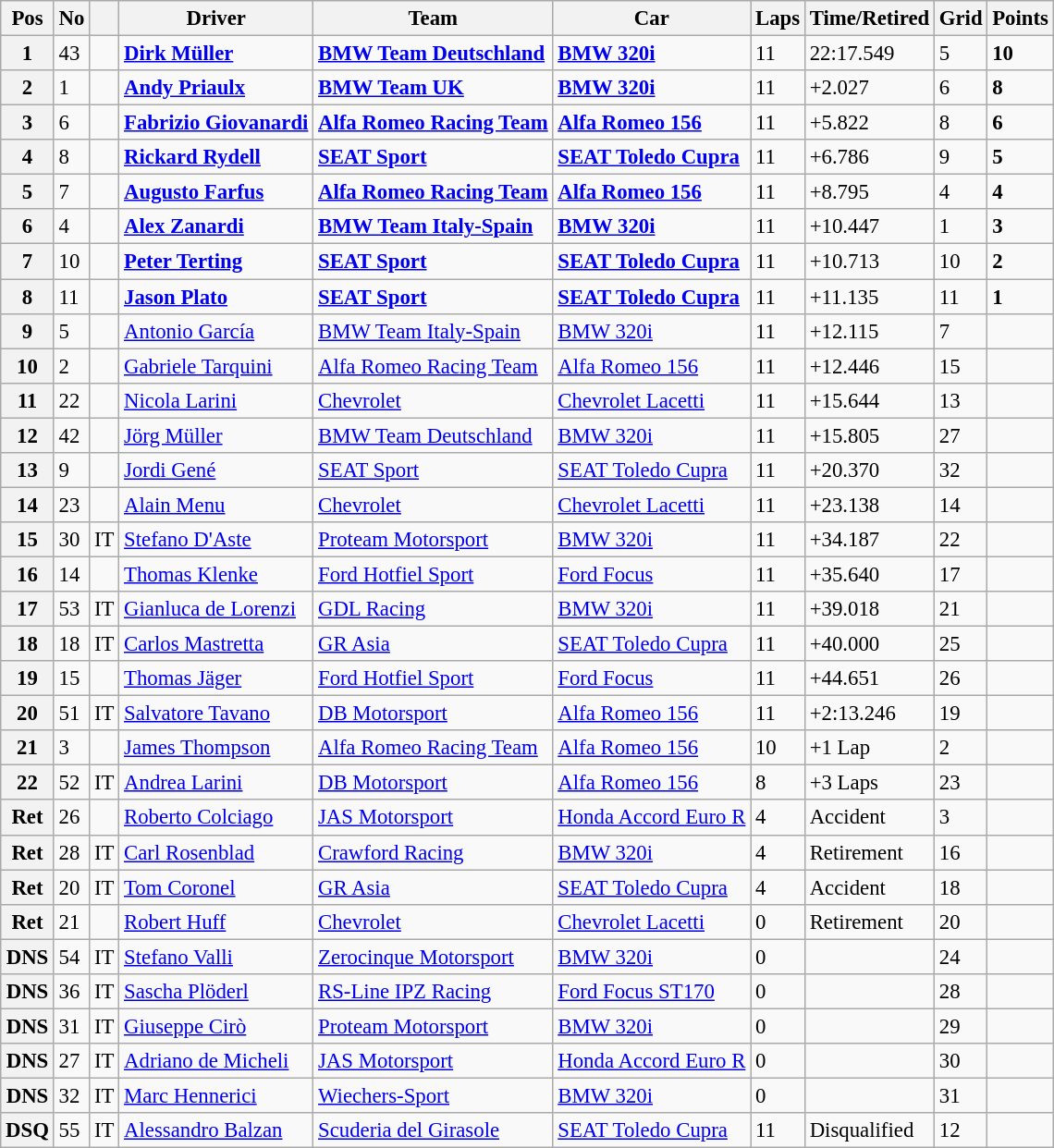<table class="wikitable" style="font-size: 95%">
<tr>
<th>Pos</th>
<th>No</th>
<th></th>
<th>Driver</th>
<th>Team</th>
<th>Car</th>
<th>Laps</th>
<th>Time/Retired</th>
<th>Grid</th>
<th>Points</th>
</tr>
<tr>
<th>1</th>
<td>43</td>
<td></td>
<td> <strong><a href='#'>Dirk Müller</a></strong></td>
<td><strong><a href='#'>BMW Team Deutschland</a></strong></td>
<td><strong><a href='#'>BMW 320i</a></strong></td>
<td>11</td>
<td>22:17.549</td>
<td>5</td>
<td><strong>10</strong></td>
</tr>
<tr>
<th>2</th>
<td>1</td>
<td></td>
<td> <strong><a href='#'>Andy Priaulx</a></strong></td>
<td><strong><a href='#'>BMW Team UK</a></strong></td>
<td><strong><a href='#'>BMW 320i</a></strong></td>
<td>11</td>
<td>+2.027</td>
<td>6</td>
<td><strong>8</strong></td>
</tr>
<tr>
<th>3</th>
<td>6</td>
<td></td>
<td> <strong><a href='#'>Fabrizio Giovanardi</a></strong></td>
<td><strong><a href='#'>Alfa Romeo Racing Team</a></strong></td>
<td><strong><a href='#'>Alfa Romeo 156</a></strong></td>
<td>11</td>
<td>+5.822</td>
<td>8</td>
<td><strong>6</strong></td>
</tr>
<tr>
<th>4</th>
<td>8</td>
<td></td>
<td> <strong><a href='#'>Rickard Rydell</a></strong></td>
<td><strong><a href='#'>SEAT Sport</a></strong></td>
<td><strong><a href='#'>SEAT Toledo Cupra</a></strong></td>
<td>11</td>
<td>+6.786</td>
<td>9</td>
<td><strong>5</strong></td>
</tr>
<tr>
<th>5</th>
<td>7</td>
<td></td>
<td> <strong><a href='#'>Augusto Farfus</a></strong></td>
<td><strong><a href='#'>Alfa Romeo Racing Team</a></strong></td>
<td><strong><a href='#'>Alfa Romeo 156</a></strong></td>
<td>11</td>
<td>+8.795</td>
<td>4</td>
<td><strong>4</strong></td>
</tr>
<tr>
<th>6</th>
<td>4</td>
<td></td>
<td> <strong><a href='#'>Alex Zanardi</a></strong></td>
<td><strong><a href='#'>BMW Team Italy-Spain</a></strong></td>
<td><strong><a href='#'>BMW 320i</a></strong></td>
<td>11</td>
<td>+10.447</td>
<td>1</td>
<td><strong>3</strong></td>
</tr>
<tr>
<th>7</th>
<td>10</td>
<td></td>
<td> <strong><a href='#'>Peter Terting</a></strong></td>
<td><strong><a href='#'>SEAT Sport</a></strong></td>
<td><strong><a href='#'>SEAT Toledo Cupra</a></strong></td>
<td>11</td>
<td>+10.713</td>
<td>10</td>
<td><strong>2</strong></td>
</tr>
<tr>
<th>8</th>
<td>11</td>
<td></td>
<td> <strong><a href='#'>Jason Plato</a></strong></td>
<td><strong><a href='#'>SEAT Sport</a></strong></td>
<td><strong><a href='#'>SEAT Toledo Cupra</a></strong></td>
<td>11</td>
<td>+11.135</td>
<td>11</td>
<td><strong>1</strong></td>
</tr>
<tr>
<th>9</th>
<td>5</td>
<td></td>
<td> <a href='#'>Antonio García</a></td>
<td><a href='#'>BMW Team Italy-Spain</a></td>
<td><a href='#'>BMW 320i</a></td>
<td>11</td>
<td>+12.115</td>
<td>7</td>
<td></td>
</tr>
<tr>
<th>10</th>
<td>2</td>
<td></td>
<td> <a href='#'>Gabriele Tarquini</a></td>
<td><a href='#'>Alfa Romeo Racing Team</a></td>
<td><a href='#'>Alfa Romeo 156</a></td>
<td>11</td>
<td>+12.446</td>
<td>15</td>
<td></td>
</tr>
<tr>
<th>11</th>
<td>22</td>
<td></td>
<td> <a href='#'>Nicola Larini</a></td>
<td><a href='#'>Chevrolet</a></td>
<td><a href='#'>Chevrolet Lacetti</a></td>
<td>11</td>
<td>+15.644</td>
<td>13</td>
<td></td>
</tr>
<tr>
<th>12</th>
<td>42</td>
<td></td>
<td> <a href='#'>Jörg Müller</a></td>
<td><a href='#'>BMW Team Deutschland</a></td>
<td><a href='#'>BMW 320i</a></td>
<td>11</td>
<td>+15.805</td>
<td>27</td>
<td></td>
</tr>
<tr>
<th>13</th>
<td>9</td>
<td></td>
<td> <a href='#'>Jordi Gené</a></td>
<td><a href='#'>SEAT Sport</a></td>
<td><a href='#'>SEAT Toledo Cupra</a></td>
<td>11</td>
<td>+20.370</td>
<td>32</td>
<td></td>
</tr>
<tr>
<th>14</th>
<td>23</td>
<td></td>
<td> <a href='#'>Alain Menu</a></td>
<td><a href='#'>Chevrolet</a></td>
<td><a href='#'>Chevrolet Lacetti</a></td>
<td>11</td>
<td>+23.138</td>
<td>14</td>
<td></td>
</tr>
<tr>
<th>15</th>
<td>30</td>
<td>IT</td>
<td> <a href='#'>Stefano D'Aste</a></td>
<td><a href='#'>Proteam Motorsport</a></td>
<td><a href='#'>BMW 320i</a></td>
<td>11</td>
<td>+34.187</td>
<td>22</td>
<td></td>
</tr>
<tr>
<th>16</th>
<td>14</td>
<td></td>
<td> <a href='#'>Thomas Klenke</a></td>
<td><a href='#'>Ford Hotfiel Sport</a></td>
<td><a href='#'>Ford Focus</a></td>
<td>11</td>
<td>+35.640</td>
<td>17</td>
<td></td>
</tr>
<tr>
<th>17</th>
<td>53</td>
<td>IT</td>
<td> <a href='#'>Gianluca de Lorenzi</a></td>
<td><a href='#'>GDL Racing</a></td>
<td><a href='#'>BMW 320i</a></td>
<td>11</td>
<td>+39.018</td>
<td>21</td>
<td></td>
</tr>
<tr>
<th>18</th>
<td>18</td>
<td>IT</td>
<td> <a href='#'>Carlos Mastretta</a></td>
<td><a href='#'>GR Asia</a></td>
<td><a href='#'>SEAT Toledo Cupra</a></td>
<td>11</td>
<td>+40.000</td>
<td>25</td>
<td></td>
</tr>
<tr>
<th>19</th>
<td>15</td>
<td></td>
<td> <a href='#'>Thomas Jäger</a></td>
<td><a href='#'>Ford Hotfiel Sport</a></td>
<td><a href='#'>Ford Focus</a></td>
<td>11</td>
<td>+44.651</td>
<td>26</td>
<td></td>
</tr>
<tr>
<th>20</th>
<td>51</td>
<td>IT</td>
<td> <a href='#'>Salvatore Tavano</a></td>
<td><a href='#'>DB Motorsport</a></td>
<td><a href='#'>Alfa Romeo 156</a></td>
<td>11</td>
<td>+2:13.246</td>
<td>19</td>
<td></td>
</tr>
<tr>
<th>21</th>
<td>3</td>
<td></td>
<td> <a href='#'>James Thompson</a></td>
<td><a href='#'>Alfa Romeo Racing Team</a></td>
<td><a href='#'>Alfa Romeo 156</a></td>
<td>10</td>
<td>+1 Lap</td>
<td>2</td>
<td></td>
</tr>
<tr>
<th>22</th>
<td>52</td>
<td>IT</td>
<td> <a href='#'>Andrea Larini</a></td>
<td><a href='#'>DB Motorsport</a></td>
<td><a href='#'>Alfa Romeo 156</a></td>
<td>8</td>
<td>+3 Laps</td>
<td>23</td>
<td></td>
</tr>
<tr>
<th>Ret</th>
<td>26</td>
<td></td>
<td> <a href='#'>Roberto Colciago</a></td>
<td><a href='#'>JAS Motorsport</a></td>
<td><a href='#'>Honda Accord Euro R</a></td>
<td>4</td>
<td>Accident</td>
<td>3</td>
<td></td>
</tr>
<tr>
<th>Ret</th>
<td>28</td>
<td>IT</td>
<td> <a href='#'>Carl Rosenblad</a></td>
<td><a href='#'>Crawford Racing</a></td>
<td><a href='#'>BMW 320i</a></td>
<td>4</td>
<td>Retirement</td>
<td>16</td>
<td></td>
</tr>
<tr>
<th>Ret</th>
<td>20</td>
<td>IT</td>
<td> <a href='#'>Tom Coronel</a></td>
<td><a href='#'>GR Asia</a></td>
<td><a href='#'>SEAT Toledo Cupra</a></td>
<td>4</td>
<td>Accident</td>
<td>18</td>
<td></td>
</tr>
<tr>
<th>Ret</th>
<td>21</td>
<td></td>
<td> <a href='#'>Robert Huff</a></td>
<td><a href='#'>Chevrolet</a></td>
<td><a href='#'>Chevrolet Lacetti</a></td>
<td>0</td>
<td>Retirement</td>
<td>20</td>
<td></td>
</tr>
<tr>
<th>DNS</th>
<td>54</td>
<td>IT</td>
<td> <a href='#'>Stefano Valli</a></td>
<td><a href='#'>Zerocinque Motorsport</a></td>
<td><a href='#'>BMW 320i</a></td>
<td>0</td>
<td></td>
<td>24</td>
<td></td>
</tr>
<tr>
<th>DNS</th>
<td>36</td>
<td>IT</td>
<td> <a href='#'>Sascha Plöderl</a></td>
<td><a href='#'>RS-Line IPZ Racing</a></td>
<td><a href='#'>Ford Focus ST170</a></td>
<td>0</td>
<td></td>
<td>28</td>
<td></td>
</tr>
<tr>
<th>DNS</th>
<td>31</td>
<td>IT</td>
<td>  <a href='#'>Giuseppe Cirò</a></td>
<td><a href='#'>Proteam Motorsport</a></td>
<td><a href='#'>BMW 320i</a></td>
<td>0</td>
<td></td>
<td>29</td>
<td></td>
</tr>
<tr>
<th>DNS</th>
<td>27</td>
<td>IT</td>
<td> <a href='#'>Adriano de Micheli</a></td>
<td><a href='#'>JAS Motorsport</a></td>
<td><a href='#'>Honda Accord Euro R</a></td>
<td>0</td>
<td></td>
<td>30</td>
<td></td>
</tr>
<tr>
<th>DNS</th>
<td>32</td>
<td>IT</td>
<td> <a href='#'>Marc Hennerici</a></td>
<td><a href='#'>Wiechers-Sport</a></td>
<td><a href='#'>BMW 320i</a></td>
<td>0</td>
<td></td>
<td>31</td>
<td></td>
</tr>
<tr>
<th>DSQ</th>
<td>55</td>
<td>IT</td>
<td> <a href='#'>Alessandro Balzan</a></td>
<td><a href='#'>Scuderia del Girasole</a></td>
<td><a href='#'>SEAT Toledo Cupra</a></td>
<td>11</td>
<td>Disqualified</td>
<td>12</td>
<td></td>
</tr>
</table>
